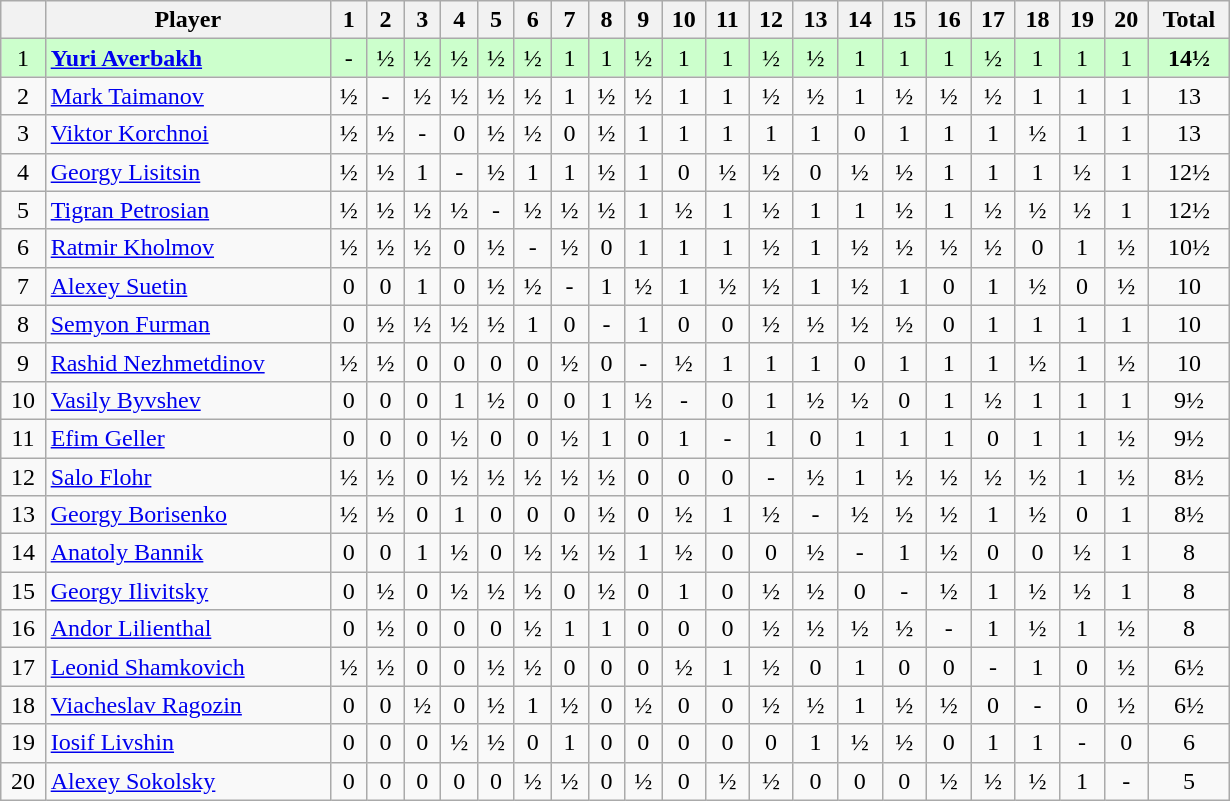<table class="wikitable" border="1" width="820px">
<tr>
<th></th>
<th>Player</th>
<th>1</th>
<th>2</th>
<th>3</th>
<th>4</th>
<th>5</th>
<th>6</th>
<th>7</th>
<th>8</th>
<th>9</th>
<th>10</th>
<th>11</th>
<th>12</th>
<th>13</th>
<th>14</th>
<th>15</th>
<th>16</th>
<th>17</th>
<th>18</th>
<th>19</th>
<th>20</th>
<th>Total</th>
</tr>
<tr align=center style="background:#ccffcc;">
<td>1</td>
<td align=left> <strong><a href='#'>Yuri Averbakh</a></strong></td>
<td>-</td>
<td>½</td>
<td>½</td>
<td>½</td>
<td>½</td>
<td>½</td>
<td>1</td>
<td>1</td>
<td>½</td>
<td>1</td>
<td>1</td>
<td>½</td>
<td>½</td>
<td>1</td>
<td>1</td>
<td>1</td>
<td>½</td>
<td>1</td>
<td>1</td>
<td>1</td>
<td align=center><strong>14½</strong></td>
</tr>
<tr align=center>
<td>2</td>
<td align=left> <a href='#'>Mark Taimanov</a></td>
<td>½</td>
<td>-</td>
<td>½</td>
<td>½</td>
<td>½</td>
<td>½</td>
<td>1</td>
<td>½</td>
<td>½</td>
<td>1</td>
<td>1</td>
<td>½</td>
<td>½</td>
<td>1</td>
<td>½</td>
<td>½</td>
<td>½</td>
<td>1</td>
<td>1</td>
<td>1</td>
<td align=center>13</td>
</tr>
<tr align=center>
<td>3</td>
<td align=left> <a href='#'>Viktor Korchnoi</a></td>
<td>½</td>
<td>½</td>
<td>-</td>
<td>0</td>
<td>½</td>
<td>½</td>
<td>0</td>
<td>½</td>
<td>1</td>
<td>1</td>
<td>1</td>
<td>1</td>
<td>1</td>
<td>0</td>
<td>1</td>
<td>1</td>
<td>1</td>
<td>½</td>
<td>1</td>
<td>1</td>
<td align=center>13</td>
</tr>
<tr align=center>
<td>4</td>
<td align=left> <a href='#'>Georgy Lisitsin</a></td>
<td>½</td>
<td>½</td>
<td>1</td>
<td>-</td>
<td>½</td>
<td>1</td>
<td>1</td>
<td>½</td>
<td>1</td>
<td>0</td>
<td>½</td>
<td>½</td>
<td>0</td>
<td>½</td>
<td>½</td>
<td>1</td>
<td>1</td>
<td>1</td>
<td>½</td>
<td>1</td>
<td align=center>12½</td>
</tr>
<tr align=center>
<td>5</td>
<td align=left> <a href='#'>Tigran Petrosian</a></td>
<td>½</td>
<td>½</td>
<td>½</td>
<td>½</td>
<td>-</td>
<td>½</td>
<td>½</td>
<td>½</td>
<td>1</td>
<td>½</td>
<td>1</td>
<td>½</td>
<td>1</td>
<td>1</td>
<td>½</td>
<td>1</td>
<td>½</td>
<td>½</td>
<td>½</td>
<td>1</td>
<td align=center>12½</td>
</tr>
<tr align=center>
<td>6</td>
<td align=left> <a href='#'>Ratmir Kholmov</a></td>
<td>½</td>
<td>½</td>
<td>½</td>
<td>0</td>
<td>½</td>
<td>-</td>
<td>½</td>
<td>0</td>
<td>1</td>
<td>1</td>
<td>1</td>
<td>½</td>
<td>1</td>
<td>½</td>
<td>½</td>
<td>½</td>
<td>½</td>
<td>0</td>
<td>1</td>
<td>½</td>
<td align=center>10½</td>
</tr>
<tr align=center>
<td>7</td>
<td align=left> <a href='#'>Alexey Suetin</a></td>
<td>0</td>
<td>0</td>
<td>1</td>
<td>0</td>
<td>½</td>
<td>½</td>
<td>-</td>
<td>1</td>
<td>½</td>
<td>1</td>
<td>½</td>
<td>½</td>
<td>1</td>
<td>½</td>
<td>1</td>
<td>0</td>
<td>1</td>
<td>½</td>
<td>0</td>
<td>½</td>
<td align=center>10</td>
</tr>
<tr align=center>
<td>8</td>
<td align=left> <a href='#'>Semyon Furman</a></td>
<td>0</td>
<td>½</td>
<td>½</td>
<td>½</td>
<td>½</td>
<td>1</td>
<td>0</td>
<td>-</td>
<td>1</td>
<td>0</td>
<td>0</td>
<td>½</td>
<td>½</td>
<td>½</td>
<td>½</td>
<td>0</td>
<td>1</td>
<td>1</td>
<td>1</td>
<td>1</td>
<td align=center>10</td>
</tr>
<tr align=center>
<td>9</td>
<td align=left> <a href='#'>Rashid Nezhmetdinov</a></td>
<td>½</td>
<td>½</td>
<td>0</td>
<td>0</td>
<td>0</td>
<td>0</td>
<td>½</td>
<td>0</td>
<td>-</td>
<td>½</td>
<td>1</td>
<td>1</td>
<td>1</td>
<td>0</td>
<td>1</td>
<td>1</td>
<td>1</td>
<td>½</td>
<td>1</td>
<td>½</td>
<td align=center>10</td>
</tr>
<tr align=center>
<td>10</td>
<td align=left> <a href='#'>Vasily Byvshev</a></td>
<td>0</td>
<td>0</td>
<td>0</td>
<td>1</td>
<td>½</td>
<td>0</td>
<td>0</td>
<td>1</td>
<td>½</td>
<td>-</td>
<td>0</td>
<td>1</td>
<td>½</td>
<td>½</td>
<td>0</td>
<td>1</td>
<td>½</td>
<td>1</td>
<td>1</td>
<td>1</td>
<td align=center>9½</td>
</tr>
<tr align=center>
<td>11</td>
<td align=left> <a href='#'>Efim Geller</a></td>
<td>0</td>
<td>0</td>
<td>0</td>
<td>½</td>
<td>0</td>
<td>0</td>
<td>½</td>
<td>1</td>
<td>0</td>
<td>1</td>
<td>-</td>
<td>1</td>
<td>0</td>
<td>1</td>
<td>1</td>
<td>1</td>
<td>0</td>
<td>1</td>
<td>1</td>
<td>½</td>
<td align=center>9½</td>
</tr>
<tr align=center>
<td>12</td>
<td align=left> <a href='#'>Salo Flohr</a></td>
<td>½</td>
<td>½</td>
<td>0</td>
<td>½</td>
<td>½</td>
<td>½</td>
<td>½</td>
<td>½</td>
<td>0</td>
<td>0</td>
<td>0</td>
<td>-</td>
<td>½</td>
<td>1</td>
<td>½</td>
<td>½</td>
<td>½</td>
<td>½</td>
<td>1</td>
<td>½</td>
<td align=center>8½</td>
</tr>
<tr align=center>
<td>13</td>
<td align=left> <a href='#'>Georgy Borisenko</a></td>
<td>½</td>
<td>½</td>
<td>0</td>
<td>1</td>
<td>0</td>
<td>0</td>
<td>0</td>
<td>½</td>
<td>0</td>
<td>½</td>
<td>1</td>
<td>½</td>
<td>-</td>
<td>½</td>
<td>½</td>
<td>½</td>
<td>1</td>
<td>½</td>
<td>0</td>
<td>1</td>
<td align=center>8½</td>
</tr>
<tr align=center>
<td>14</td>
<td align=left> <a href='#'>Anatoly Bannik</a></td>
<td>0</td>
<td>0</td>
<td>1</td>
<td>½</td>
<td>0</td>
<td>½</td>
<td>½</td>
<td>½</td>
<td>1</td>
<td>½</td>
<td>0</td>
<td>0</td>
<td>½</td>
<td>-</td>
<td>1</td>
<td>½</td>
<td>0</td>
<td>0</td>
<td>½</td>
<td>1</td>
<td align=center>8</td>
</tr>
<tr align=center>
<td>15</td>
<td align=left> <a href='#'>Georgy Ilivitsky</a></td>
<td>0</td>
<td>½</td>
<td>0</td>
<td>½</td>
<td>½</td>
<td>½</td>
<td>0</td>
<td>½</td>
<td>0</td>
<td>1</td>
<td>0</td>
<td>½</td>
<td>½</td>
<td>0</td>
<td>-</td>
<td>½</td>
<td>1</td>
<td>½</td>
<td>½</td>
<td>1</td>
<td align=center>8</td>
</tr>
<tr align=center>
<td>16</td>
<td align=left> <a href='#'>Andor Lilienthal</a></td>
<td>0</td>
<td>½</td>
<td>0</td>
<td>0</td>
<td>0</td>
<td>½</td>
<td>1</td>
<td>1</td>
<td>0</td>
<td>0</td>
<td>0</td>
<td>½</td>
<td>½</td>
<td>½</td>
<td>½</td>
<td>-</td>
<td>1</td>
<td>½</td>
<td>1</td>
<td>½</td>
<td align=center>8</td>
</tr>
<tr align=center>
<td>17</td>
<td align=left> <a href='#'>Leonid Shamkovich</a></td>
<td>½</td>
<td>½</td>
<td>0</td>
<td>0</td>
<td>½</td>
<td>½</td>
<td>0</td>
<td>0</td>
<td>0</td>
<td>½</td>
<td>1</td>
<td>½</td>
<td>0</td>
<td>1</td>
<td>0</td>
<td>0</td>
<td>-</td>
<td>1</td>
<td>0</td>
<td>½</td>
<td align=center>6½</td>
</tr>
<tr align=center>
<td>18</td>
<td align=left> <a href='#'>Viacheslav Ragozin</a></td>
<td>0</td>
<td>0</td>
<td>½</td>
<td>0</td>
<td>½</td>
<td>1</td>
<td>½</td>
<td>0</td>
<td>½</td>
<td>0</td>
<td>0</td>
<td>½</td>
<td>½</td>
<td>1</td>
<td>½</td>
<td>½</td>
<td>0</td>
<td>-</td>
<td>0</td>
<td>½</td>
<td align=center>6½</td>
</tr>
<tr align=center>
<td>19</td>
<td align=left> <a href='#'>Iosif Livshin</a></td>
<td>0</td>
<td>0</td>
<td>0</td>
<td>½</td>
<td>½</td>
<td>0</td>
<td>1</td>
<td>0</td>
<td>0</td>
<td>0</td>
<td>0</td>
<td>0</td>
<td>1</td>
<td>½</td>
<td>½</td>
<td>0</td>
<td>1</td>
<td>1</td>
<td>-</td>
<td>0</td>
<td align=center>6</td>
</tr>
<tr align=center>
<td>20</td>
<td align=left> <a href='#'>Alexey Sokolsky</a></td>
<td>0</td>
<td>0</td>
<td>0</td>
<td>0</td>
<td>0</td>
<td>½</td>
<td>½</td>
<td>0</td>
<td>½</td>
<td>0</td>
<td>½</td>
<td>½</td>
<td>0</td>
<td>0</td>
<td>0</td>
<td>½</td>
<td>½</td>
<td>½</td>
<td>1</td>
<td>-</td>
<td align=center>5</td>
</tr>
</table>
